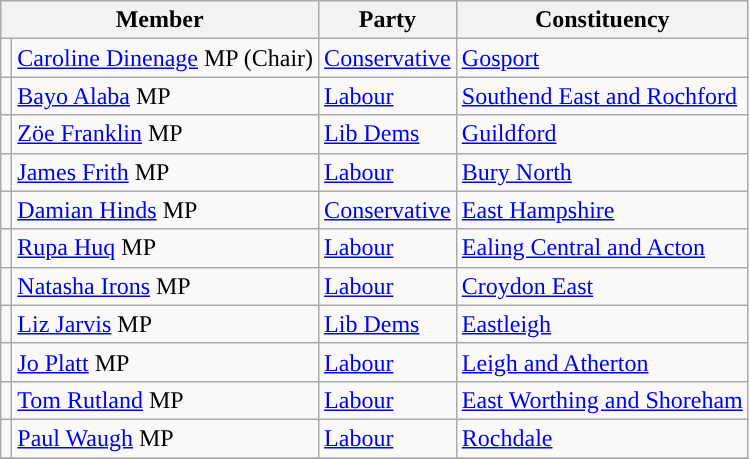<table class="wikitable">
<tr>
<th colspan=2>Member</th>
<th>Party</th>
<th>Constituency</th>
</tr>
<tr>
<td style="color:inherit;background:"></td>
<td><a href='#'>Caroline Dinenage</a> MP (Chair)</td>
<td><a href='#'>Conservative</a></td>
<td><a href='#'>Gosport</a></td>
</tr>
<tr>
<td style="color:inherit;background:"></td>
<td><a href='#'>Bayo Alaba</a> MP</td>
<td><a href='#'>Labour</a></td>
<td><a href='#'>Southend East and Rochford</a></td>
</tr>
<tr>
<td style="color:inherit;background:"></td>
<td><a href='#'>Zöe Franklin</a> MP</td>
<td><a href='#'>Lib Dems</a></td>
<td><a href='#'>Guildford</a></td>
</tr>
<tr>
<td style="color:inherit;background:"></td>
<td><a href='#'>James Frith</a> MP</td>
<td><a href='#'>Labour</a></td>
<td><a href='#'>Bury North</a></td>
</tr>
<tr>
<td style="color:inherit;background:"></td>
<td><a href='#'>Damian Hinds</a> MP</td>
<td><a href='#'>Conservative</a></td>
<td><a href='#'>East Hampshire</a></td>
</tr>
<tr>
<td style="color:inherit;background:"></td>
<td><a href='#'>Rupa Huq</a> MP</td>
<td><a href='#'>Labour</a></td>
<td><a href='#'>Ealing Central and Acton</a></td>
</tr>
<tr>
<td style="color:inherit;background:"></td>
<td><a href='#'>Natasha Irons</a> MP</td>
<td><a href='#'>Labour</a></td>
<td><a href='#'>Croydon East</a></td>
</tr>
<tr>
<td style="color:inherit;background:"></td>
<td><a href='#'>Liz Jarvis</a> MP</td>
<td><a href='#'>Lib Dems</a></td>
<td><a href='#'>Eastleigh</a></td>
</tr>
<tr>
<td style="color:inherit;background:"></td>
<td><a href='#'>Jo Platt</a> MP</td>
<td><a href='#'>Labour</a></td>
<td><a href='#'>Leigh and Atherton</a></td>
</tr>
<tr>
<td style="color:inherit;background:"></td>
<td><a href='#'>Tom Rutland</a> MP</td>
<td><a href='#'>Labour</a></td>
<td><a href='#'>East Worthing and Shoreham</a></td>
</tr>
<tr>
<td style="color:inherit;background:"></td>
<td><a href='#'>Paul Waugh</a> MP</td>
<td><a href='#'>Labour</a></td>
<td><a href='#'>Rochdale</a></td>
</tr>
<tr>
</tr>
</table>
